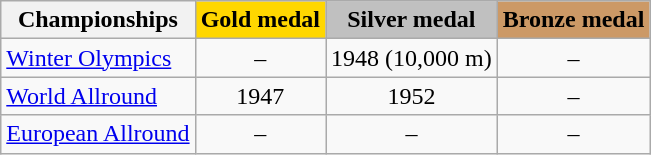<table class="wikitable" style="text-align:center">
<tr>
<th>Championships</th>
<td bgcolor=gold><strong>Gold medal</strong></td>
<td bgcolor=silver><strong>Silver medal</strong></td>
<td bgcolor=cc9966><strong>Bronze medal</strong></td>
</tr>
<tr>
<td align="left"><a href='#'>Winter Olympics</a></td>
<td>–</td>
<td>1948 (10,000 m)</td>
<td>–</td>
</tr>
<tr>
<td align="left"><a href='#'>World Allround</a></td>
<td>1947</td>
<td>1952</td>
<td>–</td>
</tr>
<tr>
<td align="left"><a href='#'>European Allround</a></td>
<td>–</td>
<td>–</td>
<td>–</td>
</tr>
</table>
